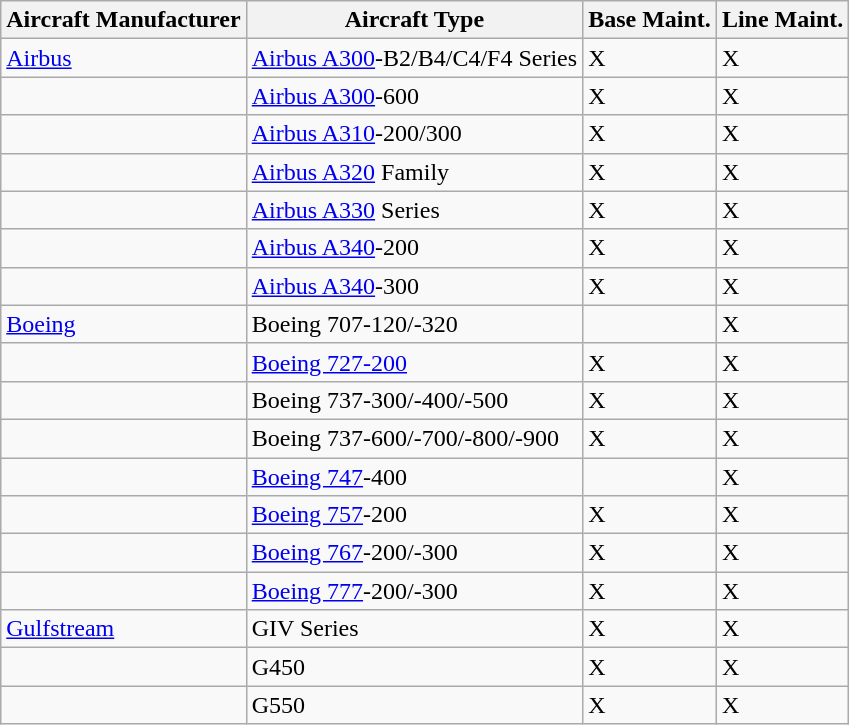<table class="wikitable">
<tr>
<th>Aircraft Manufacturer</th>
<th>Aircraft Type</th>
<th>Base Maint.</th>
<th>Line Maint.</th>
</tr>
<tr>
<td><a href='#'>Airbus</a></td>
<td><a href='#'>Airbus A300</a>-B2/B4/C4/F4 Series</td>
<td>X</td>
<td>X</td>
</tr>
<tr>
<td></td>
<td><a href='#'>Airbus A300</a>-600</td>
<td>X</td>
<td>X</td>
</tr>
<tr>
<td></td>
<td><a href='#'>Airbus A310</a>-200/300</td>
<td>X</td>
<td>X</td>
</tr>
<tr>
<td></td>
<td><a href='#'>Airbus A320</a> Family</td>
<td>X</td>
<td>X</td>
</tr>
<tr>
<td></td>
<td><a href='#'>Airbus A330</a> Series</td>
<td>X</td>
<td>X</td>
</tr>
<tr>
<td></td>
<td><a href='#'>Airbus A340</a>-200</td>
<td>X</td>
<td>X</td>
</tr>
<tr>
<td></td>
<td><a href='#'>Airbus A340</a>-300</td>
<td>X</td>
<td>X</td>
</tr>
<tr>
<td><a href='#'>Boeing</a></td>
<td>Boeing 707-120/-320</td>
<td></td>
<td>X</td>
</tr>
<tr>
<td></td>
<td><a href='#'>Boeing 727-200</a></td>
<td>X</td>
<td>X</td>
</tr>
<tr>
<td></td>
<td>Boeing 737-300/-400/-500</td>
<td>X</td>
<td>X</td>
</tr>
<tr>
<td></td>
<td>Boeing 737-600/-700/-800/-900</td>
<td>X</td>
<td>X</td>
</tr>
<tr>
<td></td>
<td><a href='#'>Boeing 747</a>-400</td>
<td></td>
<td>X</td>
</tr>
<tr>
<td></td>
<td><a href='#'>Boeing 757</a>-200</td>
<td>X</td>
<td>X</td>
</tr>
<tr>
<td></td>
<td><a href='#'>Boeing 767</a>-200/-300</td>
<td>X</td>
<td>X</td>
</tr>
<tr>
<td></td>
<td><a href='#'>Boeing 777</a>-200/-300</td>
<td>X</td>
<td>X</td>
</tr>
<tr>
<td><a href='#'>Gulfstream</a></td>
<td>GIV Series</td>
<td>X</td>
<td>X</td>
</tr>
<tr>
<td></td>
<td>G450</td>
<td>X</td>
<td>X</td>
</tr>
<tr>
<td></td>
<td>G550</td>
<td>X</td>
<td>X</td>
</tr>
</table>
